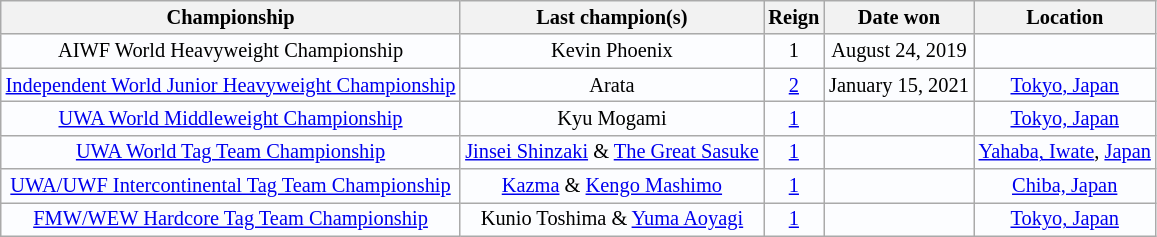<table class="wikitable" style="text-align:center; background:#fcfdff; font-size:85%;">
<tr>
<th>Championship</th>
<th>Last champion(s)</th>
<th>Reign</th>
<th>Date won</th>
<th>Location</th>
</tr>
<tr>
<td>AIWF World Heavyweight Championship</td>
<td>Kevin Phoenix</td>
<td>1</td>
<td>August 24, 2019</td>
<td></td>
</tr>
<tr>
<td><a href='#'>Independent World Junior Heavyweight Championship</a></td>
<td>Arata</td>
<td><a href='#'>2</a></td>
<td>January 15, 2021</td>
<td><a href='#'>Tokyo, Japan</a></td>
</tr>
<tr>
<td><a href='#'>UWA World Middleweight Championship</a></td>
<td>Kyu Mogami</td>
<td><a href='#'>1</a></td>
<td></td>
<td><a href='#'>Tokyo, Japan</a></td>
</tr>
<tr>
<td><a href='#'>UWA World Tag Team Championship</a></td>
<td><a href='#'>Jinsei Shinzaki</a> & <a href='#'>The Great Sasuke</a></td>
<td style="white-space: nowrap;"><a href='#'>1</a><br></td>
<td></td>
<td><a href='#'>Yahaba, Iwate</a>, <a href='#'>Japan</a></td>
</tr>
<tr>
<td><a href='#'>UWA/UWF Intercontinental Tag Team Championship</a></td>
<td><a href='#'>Kazma</a> & <a href='#'>Kengo Mashimo</a></td>
<td style="white-space: nowrap;"><a href='#'>1</a><br></td>
<td></td>
<td><a href='#'>Chiba, Japan</a></td>
</tr>
<tr>
<td><a href='#'>FMW/WEW Hardcore Tag Team Championship</a></td>
<td>Kunio Toshima & <a href='#'>Yuma Aoyagi</a></td>
<td style="white-space: nowrap;"><a href='#'>1</a><br></td>
<td></td>
<td><a href='#'>Tokyo, Japan</a></td>
</tr>
</table>
